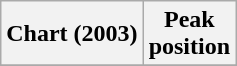<table class="wikitable sortable plainrowheaders" style="text-align:center">
<tr>
<th scope="col">Chart (2003)</th>
<th scope="col">Peak<br> position</th>
</tr>
<tr>
</tr>
</table>
